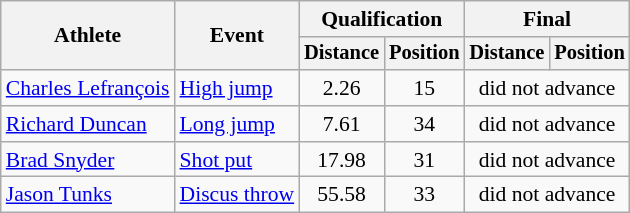<table class=wikitable style="font-size:90%">
<tr>
<th rowspan="2">Athlete</th>
<th rowspan="2">Event</th>
<th colspan="2">Qualification</th>
<th colspan="2">Final</th>
</tr>
<tr style="font-size:95%">
<th>Distance</th>
<th>Position</th>
<th>Distance</th>
<th>Position</th>
</tr>
<tr align=center>
<td align=left><a href='#'>Charles Lefrançois</a></td>
<td align=left><a href='#'>High jump</a></td>
<td>2.26</td>
<td>15</td>
<td colspan=2>did not advance</td>
</tr>
<tr align=center>
<td align=left><a href='#'>Richard Duncan</a></td>
<td align=left><a href='#'>Long jump</a></td>
<td>7.61</td>
<td>34</td>
<td colspan=2>did not advance</td>
</tr>
<tr align=center>
<td align=left><a href='#'>Brad Snyder</a></td>
<td align=left><a href='#'>Shot put</a></td>
<td>17.98</td>
<td>31</td>
<td colspan=2>did not advance</td>
</tr>
<tr align=center>
<td align=left><a href='#'>Jason Tunks</a></td>
<td align=left><a href='#'>Discus throw</a></td>
<td>55.58</td>
<td>33</td>
<td colspan=2>did not advance</td>
</tr>
</table>
